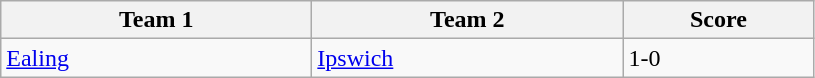<table class="wikitable" style="font-size: 100%">
<tr>
<th width=200>Team 1</th>
<th width=200>Team 2</th>
<th width=120>Score</th>
</tr>
<tr>
<td><a href='#'>Ealing</a></td>
<td><a href='#'>Ipswich</a></td>
<td>1-0</td>
</tr>
</table>
